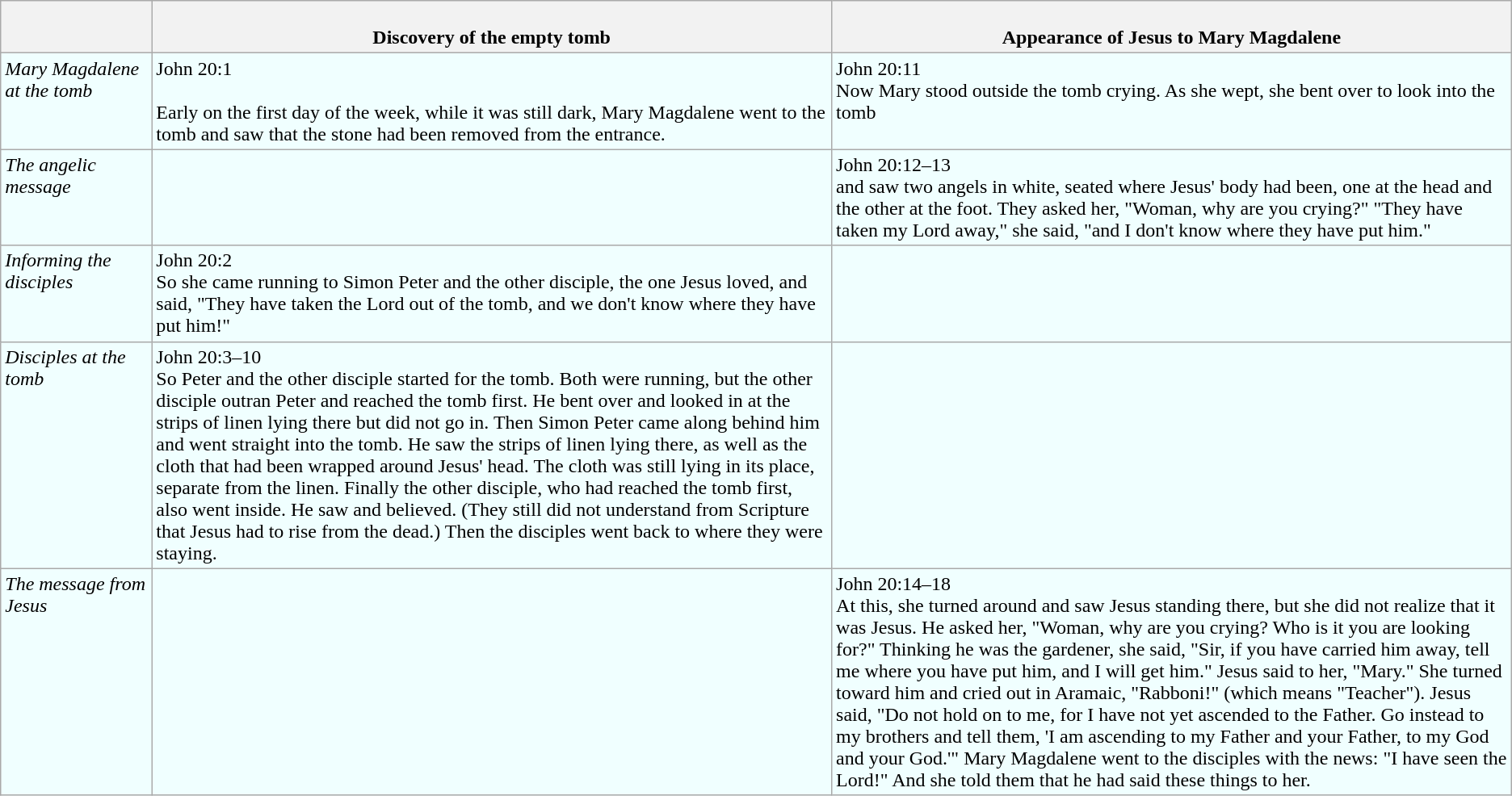<table class="wikitable float-left" border="1" cellspacing="0" cellpadding="10">
<tr>
<th></th>
<th style="width:45%"><br>Discovery of the empty tomb</th>
<th style="width:45%"><br>Appearance of Jesus to Mary Magdalene</th>
</tr>
<tr valign="top" style="background-color:Azure;">
<td><em>Mary Magdalene at the tomb</em></td>
<td>John 20:1<br><br>Early on the first day of the week, while it was still dark, Mary Magdalene went to the tomb and saw that the stone had been removed from the entrance.</td>
<td>John 20:11<br>Now Mary stood outside the tomb crying. As she wept, she bent over to look into the tomb</td>
</tr>
<tr valign="top" style="background-color:Azure;">
<td><em>The angelic message</em></td>
<td></td>
<td>John 20:12–13<br>and saw two angels in white, seated where Jesus' body had been, one at the head and the other at the foot. They asked her, "Woman, why are you crying?" "They have taken my Lord away," she said, "and I don't know where they have put him."</td>
</tr>
<tr valign="top" style="background-color:Azure;">
<td><em>Informing the disciples</em></td>
<td>John 20:2<br>So she came running to Simon Peter and the other disciple, the one Jesus loved, and said, "They have taken the Lord out of the tomb, and we don't know where they have put him!"</td>
<td></td>
</tr>
<tr valign="top" style="background-color:Azure;">
<td><em>Disciples at the tomb</em></td>
<td>John 20:3–10<br>So Peter and the other disciple started for the tomb. Both were running, but the other disciple outran Peter and reached the tomb first. He bent over and looked in at the strips of linen lying there but did not go in. Then Simon Peter came along behind him and went straight into the tomb. He saw the strips of linen lying there, as well as the cloth that had been wrapped around Jesus' head. The cloth was still lying in its place, separate from the linen. Finally the other disciple, who had reached the tomb first, also went inside. He saw and believed. (They still did not understand from Scripture that Jesus had to rise from the dead.) Then the disciples went back to where they were staying.</td>
<td></td>
</tr>
<tr valign="top" style="background-color:Azure;">
<td><em>The message from Jesus</em></td>
<td></td>
<td>John 20:14–18<br>At this, she turned around and saw Jesus standing there, but she did not realize that it was Jesus. He asked her, "Woman, why are you crying? Who is it you are looking for?" Thinking he was the gardener, she said, "Sir, if you have carried him away, tell me where you have put him, and I will get him." Jesus said to her, "Mary." She turned toward him and cried out in Aramaic, "Rabboni!" (which means "Teacher"). Jesus said, "Do not hold on to me, for I have not yet ascended to the Father. Go instead to my brothers and tell them, 'I am ascending to my Father and your Father, to my God and your God.'" Mary Magdalene went to the disciples with the news: "I have seen the Lord!" And she told them that he had said these things to her.</td>
</tr>
</table>
